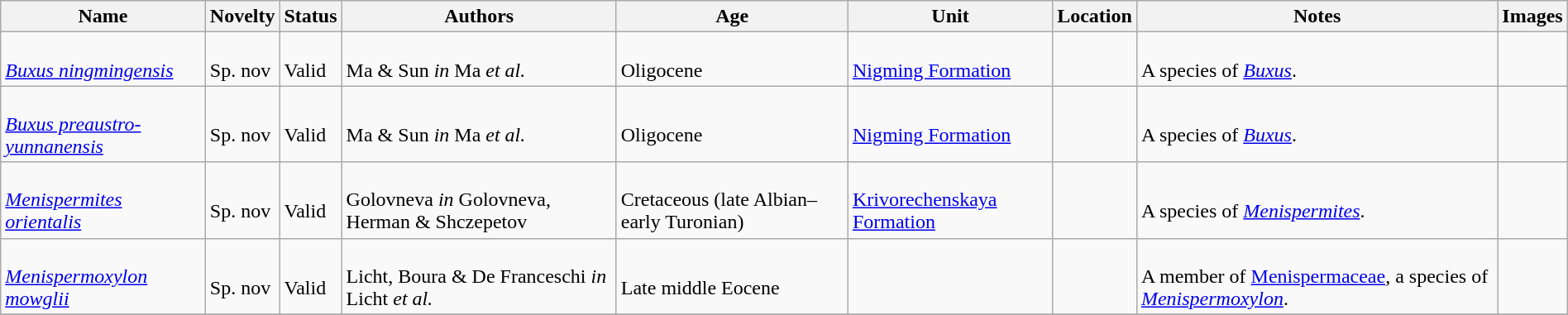<table class="wikitable sortable" align="center" width="100%">
<tr>
<th>Name</th>
<th>Novelty</th>
<th>Status</th>
<th>Authors</th>
<th>Age</th>
<th>Unit</th>
<th>Location</th>
<th>Notes</th>
<th>Images</th>
</tr>
<tr>
<td><br><em><a href='#'>Buxus ningmingensis</a></em></td>
<td><br>Sp. nov</td>
<td><br>Valid</td>
<td><br>Ma & Sun <em>in</em> Ma <em>et al.</em></td>
<td><br>Oligocene</td>
<td><br><a href='#'>Nigming Formation</a></td>
<td><br></td>
<td><br>A species of <em><a href='#'>Buxus</a></em>.</td>
<td></td>
</tr>
<tr>
<td><br><em><a href='#'>Buxus preaustro-yunnanensis</a></em></td>
<td><br>Sp. nov</td>
<td><br>Valid</td>
<td><br>Ma & Sun <em>in</em> Ma <em>et al.</em></td>
<td><br>Oligocene</td>
<td><br><a href='#'>Nigming Formation</a></td>
<td><br></td>
<td><br>A species of <em><a href='#'>Buxus</a></em>.</td>
<td></td>
</tr>
<tr>
<td><br><em><a href='#'>Menispermites orientalis</a></em></td>
<td><br>Sp. nov</td>
<td><br>Valid</td>
<td><br>Golovneva <em>in</em> Golovneva, Herman & Shczepetov</td>
<td><br>Cretaceous (late Albian–early Turonian)</td>
<td><br><a href='#'>Krivorechenskaya Formation</a></td>
<td><br></td>
<td><br>A species of <em><a href='#'>Menispermites</a></em>.</td>
<td></td>
</tr>
<tr>
<td><br><em><a href='#'>Menispermoxylon mowglii</a></em></td>
<td><br>Sp. nov</td>
<td><br>Valid</td>
<td><br>Licht, Boura & De Franceschi <em>in</em> Licht <em>et al.</em></td>
<td><br>Late middle Eocene</td>
<td></td>
<td><br></td>
<td><br>A member of <a href='#'>Menispermaceae</a>, a species of <em><a href='#'>Menispermoxylon</a></em>.</td>
<td></td>
</tr>
<tr>
</tr>
</table>
